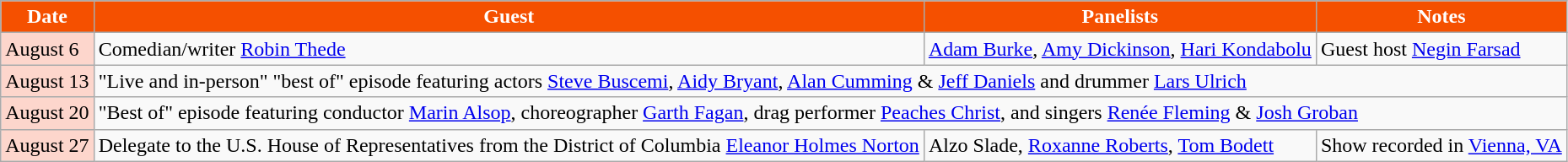<table class="wikitable">
<tr>
<th style="background:#f55000;color:#FFFFFF;">Date</th>
<th style="background:#f55000;color:#FFFFFF;">Guest</th>
<th style="background:#f55000;color:#FFFFFF;">Panelists</th>
<th style="background:#f55000;color:#FFFFFF;">Notes</th>
</tr>
<tr>
<td style="background:#FDD6CC;color:#000000;">August 6</td>
<td>Comedian/writer <a href='#'>Robin Thede</a></td>
<td><a href='#'>Adam Burke</a>, <a href='#'>Amy Dickinson</a>, <a href='#'>Hari Kondabolu</a></td>
<td>Guest host <a href='#'>Negin Farsad</a></td>
</tr>
<tr>
<td style="background:#FDD6CC;color:#000000;">August 13</td>
<td colspan=3>"Live and in-person" "best of" episode featuring actors <a href='#'>Steve Buscemi</a>, <a href='#'>Aidy Bryant</a>, <a href='#'>Alan Cumming</a> & <a href='#'>Jeff Daniels</a> and drummer <a href='#'>Lars Ulrich</a></td>
</tr>
<tr>
<td style="background:#FDD6CC;color:#000000;">August 20</td>
<td colspan=3>"Best of" episode featuring conductor <a href='#'>Marin Alsop</a>, choreographer <a href='#'>Garth Fagan</a>, drag performer <a href='#'>Peaches Christ</a>, and singers <a href='#'>Renée Fleming</a> & <a href='#'>Josh Groban</a></td>
</tr>
<tr>
<td style="background:#FDD6CC;color:#000000;">August 27</td>
<td>Delegate to the U.S. House of Representatives from the District of Columbia <a href='#'>Eleanor Holmes Norton</a></td>
<td>Alzo Slade, <a href='#'>Roxanne Roberts</a>, <a href='#'>Tom Bodett</a></td>
<td>Show recorded in <a href='#'>Vienna, VA</a> </td>
</tr>
</table>
